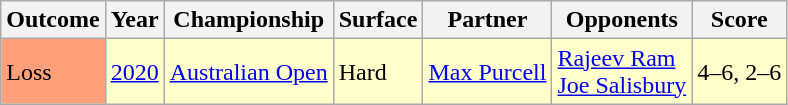<table class="sortable wikitable">
<tr>
<th>Outcome</th>
<th>Year</th>
<th>Championship</th>
<th>Surface</th>
<th>Partner</th>
<th>Opponents</th>
<th class="unsortable">Score</th>
</tr>
<tr bgcolor=FFFFCC>
<td bgcolor=FFA07A>Loss</td>
<td><a href='#'>2020</a></td>
<td><a href='#'>Australian Open</a></td>
<td>Hard</td>
<td> <a href='#'>Max Purcell</a></td>
<td> <a href='#'>Rajeev Ram</a><br> <a href='#'>Joe Salisbury</a></td>
<td>4–6, 2–6</td>
</tr>
</table>
